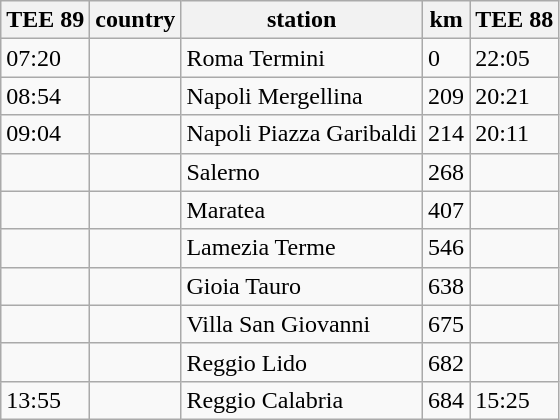<table class="wikitable">
<tr>
<th>TEE 89</th>
<th>country</th>
<th>station</th>
<th>km</th>
<th>TEE 88</th>
</tr>
<tr>
<td>07:20</td>
<td></td>
<td>Roma Termini</td>
<td>0</td>
<td>22:05</td>
</tr>
<tr>
<td>08:54</td>
<td></td>
<td>Napoli Mergellina</td>
<td>209</td>
<td>20:21</td>
</tr>
<tr>
<td>09:04</td>
<td></td>
<td>Napoli Piazza Garibaldi</td>
<td>214</td>
<td>20:11</td>
</tr>
<tr>
<td></td>
<td></td>
<td>Salerno</td>
<td>268</td>
<td></td>
</tr>
<tr>
<td></td>
<td></td>
<td>Maratea</td>
<td>407</td>
<td></td>
</tr>
<tr>
<td></td>
<td></td>
<td>Lamezia Terme</td>
<td>546</td>
<td></td>
</tr>
<tr>
<td></td>
<td></td>
<td>Gioia Tauro</td>
<td>638</td>
<td></td>
</tr>
<tr>
<td></td>
<td></td>
<td>Villa San Giovanni</td>
<td>675</td>
<td></td>
</tr>
<tr>
<td></td>
<td></td>
<td>Reggio Lido</td>
<td>682</td>
<td></td>
</tr>
<tr>
<td>13:55</td>
<td></td>
<td>Reggio Calabria</td>
<td>684</td>
<td>15:25</td>
</tr>
</table>
